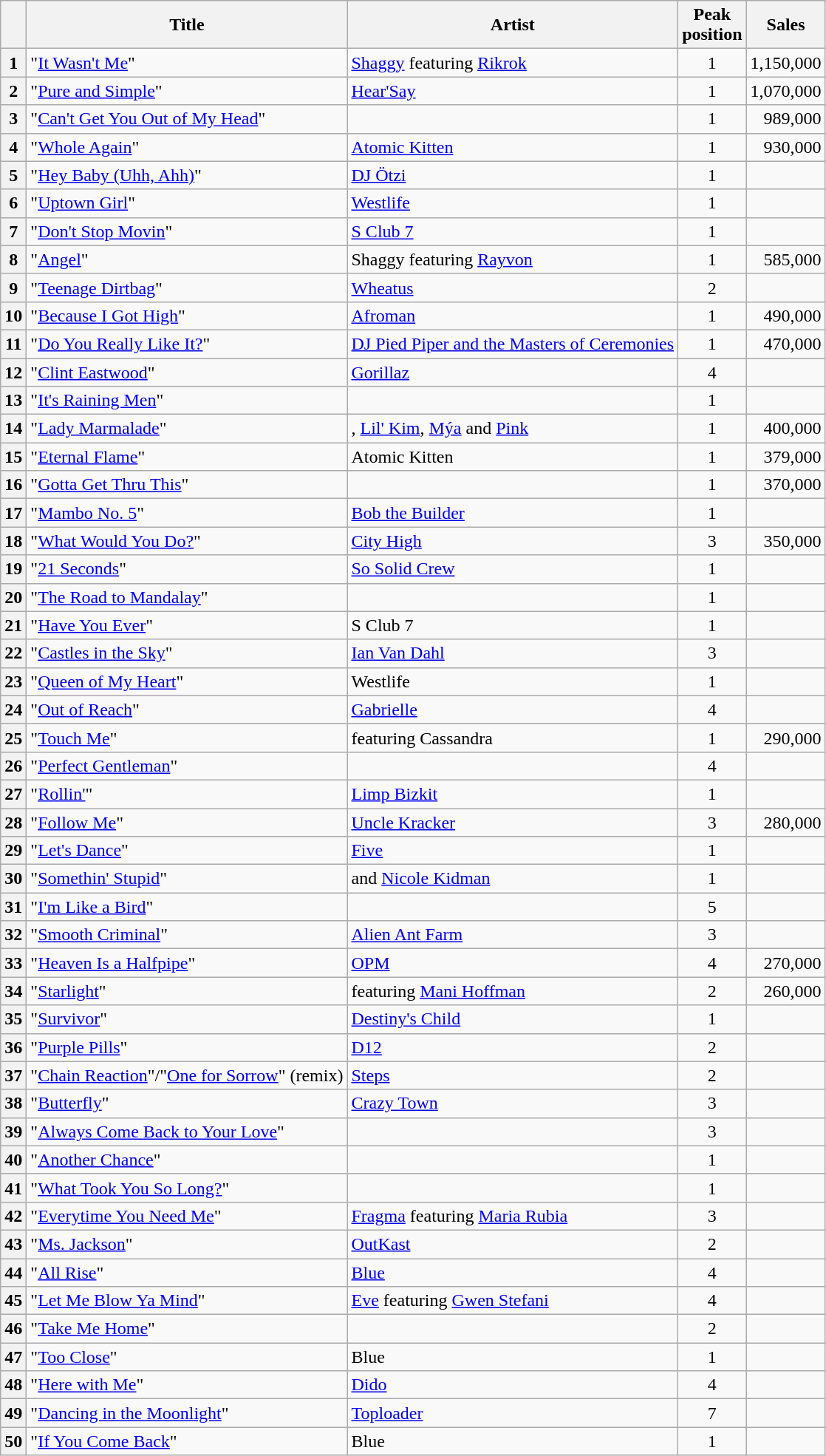<table class="wikitable sortable plainrowheaders">
<tr>
<th scope=col></th>
<th scope=col>Title</th>
<th scope=col>Artist</th>
<th scope=col>Peak<br>position</th>
<th scope=col>Sales</th>
</tr>
<tr>
<th scope=row style="text-align:center;">1</th>
<td>"<a href='#'>It Wasn't Me</a>"</td>
<td><a href='#'>Shaggy</a> featuring <a href='#'>Rikrok</a></td>
<td align="center">1</td>
<td align="right">1,150,000</td>
</tr>
<tr>
<th scope=row style="text-align:center;">2</th>
<td>"<a href='#'>Pure and Simple</a>"</td>
<td><a href='#'>Hear'Say</a></td>
<td align="center">1</td>
<td align="right">1,070,000</td>
</tr>
<tr>
<th scope=row style="text-align:center;">3</th>
<td>"<a href='#'>Can't Get You Out of My Head</a>"</td>
<td></td>
<td align="center">1</td>
<td align="right">989,000</td>
</tr>
<tr>
<th scope=row style="text-align:center;">4</th>
<td>"<a href='#'>Whole Again</a>"</td>
<td><a href='#'>Atomic Kitten</a></td>
<td align="center">1</td>
<td align="right">930,000</td>
</tr>
<tr>
<th scope=row style="text-align:center;">5</th>
<td>"<a href='#'>Hey Baby (Uhh, Ahh)</a>"</td>
<td><a href='#'>DJ Ötzi</a></td>
<td align="center">1</td>
<td></td>
</tr>
<tr>
<th scope=row style="text-align:center;">6</th>
<td>"<a href='#'>Uptown Girl</a>"</td>
<td><a href='#'>Westlife</a></td>
<td align="center">1</td>
<td></td>
</tr>
<tr>
<th scope=row style="text-align:center;">7</th>
<td>"<a href='#'>Don't Stop Movin</a>"</td>
<td><a href='#'>S Club 7</a></td>
<td align="center">1</td>
<td></td>
</tr>
<tr>
<th scope=row style="text-align:center;">8</th>
<td>"<a href='#'>Angel</a>"</td>
<td>Shaggy featuring <a href='#'>Rayvon</a></td>
<td align="center">1</td>
<td align="right">585,000</td>
</tr>
<tr>
<th scope=row style="text-align:center;">9</th>
<td>"<a href='#'>Teenage Dirtbag</a>"</td>
<td><a href='#'>Wheatus</a></td>
<td align="center">2</td>
<td></td>
</tr>
<tr>
<th scope=row style="text-align:center;">10</th>
<td>"<a href='#'>Because I Got High</a>"</td>
<td><a href='#'>Afroman</a></td>
<td align="center">1</td>
<td align="right">490,000</td>
</tr>
<tr>
<th scope=row style="text-align:center;">11</th>
<td>"<a href='#'>Do You Really Like It?</a>"</td>
<td><a href='#'>DJ Pied Piper and the Masters of Ceremonies</a></td>
<td align="center">1</td>
<td align="right">470,000</td>
</tr>
<tr>
<th scope=row style="text-align:center;">12</th>
<td>"<a href='#'>Clint Eastwood</a>"</td>
<td><a href='#'>Gorillaz</a></td>
<td align="center">4</td>
<td></td>
</tr>
<tr>
<th scope=row style="text-align:center;">13</th>
<td>"<a href='#'>It's Raining Men</a>"</td>
<td></td>
<td align="center">1</td>
<td></td>
</tr>
<tr>
<th scope=row style="text-align:center;">14</th>
<td>"<a href='#'>Lady Marmalade</a>"</td>
<td>, <a href='#'>Lil' Kim</a>, <a href='#'>Mýa</a> and <a href='#'>Pink</a></td>
<td align="center">1</td>
<td align="right">400,000</td>
</tr>
<tr>
<th scope=row style="text-align:center;">15</th>
<td>"<a href='#'>Eternal Flame</a>"</td>
<td>Atomic Kitten</td>
<td align="center">1</td>
<td align="right">379,000</td>
</tr>
<tr>
<th scope=row style="text-align:center;">16</th>
<td>"<a href='#'>Gotta Get Thru This</a>"</td>
<td></td>
<td align="center">1</td>
<td align="right">370,000</td>
</tr>
<tr>
<th scope=row style="text-align:center;">17</th>
<td>"<a href='#'>Mambo No. 5</a>"</td>
<td><a href='#'>Bob the Builder</a></td>
<td align="center">1</td>
<td></td>
</tr>
<tr>
<th scope=row style="text-align:center;">18</th>
<td>"<a href='#'>What Would You Do?</a>"</td>
<td><a href='#'>City High</a></td>
<td align="center">3</td>
<td align="right">350,000</td>
</tr>
<tr>
<th scope=row style="text-align:center;">19</th>
<td>"<a href='#'>21 Seconds</a>"</td>
<td><a href='#'>So Solid Crew</a></td>
<td align="center">1</td>
<td></td>
</tr>
<tr>
<th scope=row style="text-align:center;">20</th>
<td>"<a href='#'>The Road to Mandalay</a>"</td>
<td></td>
<td align="center">1</td>
<td></td>
</tr>
<tr>
<th scope=row style="text-align:center;">21</th>
<td>"<a href='#'>Have You Ever</a>"</td>
<td>S Club 7</td>
<td align="center">1</td>
<td></td>
</tr>
<tr>
<th scope=row style="text-align:center;">22</th>
<td>"<a href='#'>Castles in the Sky</a>"</td>
<td><a href='#'>Ian Van Dahl</a></td>
<td align="center">3</td>
<td></td>
</tr>
<tr>
<th scope=row style="text-align:center;">23</th>
<td>"<a href='#'>Queen of My Heart</a>"</td>
<td>Westlife</td>
<td align="center">1</td>
<td></td>
</tr>
<tr>
<th scope=row style="text-align:center;">24</th>
<td>"<a href='#'>Out of Reach</a>"</td>
<td><a href='#'>Gabrielle</a></td>
<td align="center">4</td>
<td></td>
</tr>
<tr>
<th scope=row style="text-align:center;">25</th>
<td>"<a href='#'>Touch Me</a>"</td>
<td> featuring Cassandra</td>
<td align="center">1</td>
<td align="right">290,000</td>
</tr>
<tr>
<th scope=row style="text-align:center;">26</th>
<td>"<a href='#'>Perfect Gentleman</a>"</td>
<td></td>
<td align="center">4</td>
<td></td>
</tr>
<tr>
<th scope=row style="text-align:center;">27</th>
<td>"<a href='#'>Rollin'</a>"</td>
<td><a href='#'>Limp Bizkit</a></td>
<td align="center">1</td>
<td></td>
</tr>
<tr>
<th scope=row style="text-align:center;">28</th>
<td>"<a href='#'>Follow Me</a>"</td>
<td><a href='#'>Uncle Kracker</a></td>
<td align="center">3</td>
<td align="right">280,000</td>
</tr>
<tr>
<th scope=row style="text-align:center;">29</th>
<td>"<a href='#'>Let's Dance</a>"</td>
<td><a href='#'>Five</a></td>
<td align="center">1</td>
<td></td>
</tr>
<tr>
<th scope=row style="text-align:center;">30</th>
<td>"<a href='#'>Somethin' Stupid</a>"</td>
<td> and <a href='#'>Nicole Kidman</a></td>
<td align="center">1</td>
<td></td>
</tr>
<tr>
<th scope=row style="text-align:center;">31</th>
<td>"<a href='#'>I'm Like a Bird</a>"</td>
<td></td>
<td align="center">5</td>
<td></td>
</tr>
<tr>
<th scope=row style="text-align:center;">32</th>
<td>"<a href='#'>Smooth Criminal</a>"</td>
<td><a href='#'>Alien Ant Farm</a></td>
<td align="center">3</td>
<td></td>
</tr>
<tr>
<th scope=row style="text-align:center;">33</th>
<td>"<a href='#'>Heaven Is a Halfpipe</a>"</td>
<td><a href='#'>OPM</a></td>
<td align="center">4</td>
<td align="right">270,000</td>
</tr>
<tr>
<th scope=row style="text-align:center;">34</th>
<td>"<a href='#'>Starlight</a>"</td>
<td> featuring <a href='#'>Mani Hoffman</a></td>
<td align="center">2</td>
<td align="right">260,000</td>
</tr>
<tr>
<th scope=row style="text-align:center;">35</th>
<td>"<a href='#'>Survivor</a>"</td>
<td><a href='#'>Destiny's Child</a></td>
<td align="center">1</td>
<td></td>
</tr>
<tr>
<th scope=row style="text-align:center;">36</th>
<td>"<a href='#'>Purple Pills</a>"</td>
<td><a href='#'>D12</a></td>
<td align="center">2</td>
<td></td>
</tr>
<tr>
<th scope=row style="text-align:center;">37</th>
<td>"<a href='#'>Chain Reaction</a>"/"<a href='#'>One for Sorrow</a>" (remix)</td>
<td><a href='#'>Steps</a></td>
<td align="center">2</td>
<td></td>
</tr>
<tr>
<th scope=row style="text-align:center;">38</th>
<td>"<a href='#'>Butterfly</a>"</td>
<td><a href='#'>Crazy Town</a></td>
<td align="center">3</td>
<td></td>
</tr>
<tr>
<th scope=row style="text-align:center;">39</th>
<td>"<a href='#'>Always Come Back to Your Love</a>"</td>
<td></td>
<td align="center">3</td>
<td></td>
</tr>
<tr>
<th scope=row style="text-align:center;">40</th>
<td>"<a href='#'>Another Chance</a>"</td>
<td></td>
<td align="center">1</td>
<td></td>
</tr>
<tr>
<th scope=row style="text-align:center;">41</th>
<td>"<a href='#'>What Took You So Long?</a>"</td>
<td></td>
<td align="center">1</td>
<td></td>
</tr>
<tr>
<th scope=row style="text-align:center;">42</th>
<td>"<a href='#'>Everytime You Need Me</a>"</td>
<td><a href='#'>Fragma</a> featuring <a href='#'>Maria Rubia</a></td>
<td align="center">3</td>
<td></td>
</tr>
<tr>
<th scope=row style="text-align:center;">43</th>
<td>"<a href='#'>Ms. Jackson</a>"</td>
<td><a href='#'>OutKast</a></td>
<td align="center">2</td>
<td></td>
</tr>
<tr>
<th scope=row style="text-align:center;">44</th>
<td>"<a href='#'>All Rise</a>"</td>
<td><a href='#'>Blue</a></td>
<td align="center">4</td>
<td></td>
</tr>
<tr>
<th scope=row style="text-align:center;">45</th>
<td>"<a href='#'>Let Me Blow Ya Mind</a>"</td>
<td><a href='#'>Eve</a> featuring <a href='#'>Gwen Stefani</a></td>
<td align="center">4</td>
<td></td>
</tr>
<tr>
<th scope=row style="text-align:center;">46</th>
<td>"<a href='#'>Take Me Home</a>"</td>
<td></td>
<td align="center">2</td>
<td></td>
</tr>
<tr>
<th scope=row style="text-align:center;">47</th>
<td>"<a href='#'>Too Close</a>"</td>
<td>Blue</td>
<td align="center">1</td>
<td></td>
</tr>
<tr>
<th scope=row style="text-align:center;">48</th>
<td>"<a href='#'>Here with Me</a>"</td>
<td><a href='#'>Dido</a></td>
<td align="center">4</td>
<td></td>
</tr>
<tr>
<th scope=row style="text-align:center;">49</th>
<td>"<a href='#'>Dancing in the Moonlight</a>"</td>
<td><a href='#'>Toploader</a></td>
<td align="center">7</td>
<td></td>
</tr>
<tr>
<th scope=row style="text-align:center;">50</th>
<td>"<a href='#'>If You Come Back</a>"</td>
<td>Blue</td>
<td align="center">1</td>
<td></td>
</tr>
</table>
